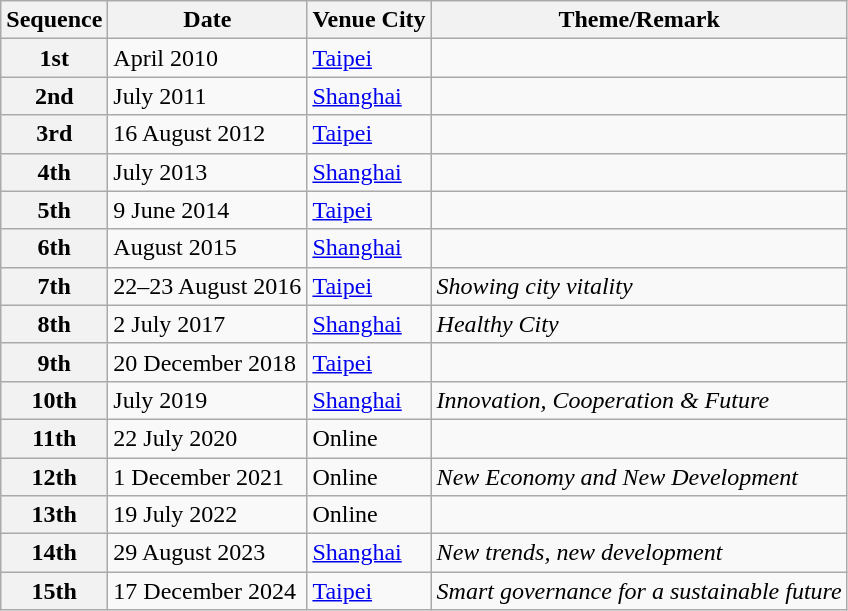<table class=wikitable>
<tr>
<th>Sequence</th>
<th>Date</th>
<th>Venue City</th>
<th>Theme/Remark</th>
</tr>
<tr>
<th>1st</th>
<td>April 2010</td>
<td><a href='#'>Taipei</a></td>
<td></td>
</tr>
<tr>
<th>2nd</th>
<td>July 2011</td>
<td><a href='#'>Shanghai</a></td>
<td></td>
</tr>
<tr>
<th>3rd</th>
<td>16 August 2012</td>
<td><a href='#'>Taipei</a></td>
<td></td>
</tr>
<tr>
<th>4th</th>
<td>July 2013</td>
<td><a href='#'>Shanghai</a></td>
<td></td>
</tr>
<tr>
<th>5th</th>
<td>9 June 2014</td>
<td><a href='#'>Taipei</a></td>
<td></td>
</tr>
<tr>
<th>6th</th>
<td>August 2015</td>
<td><a href='#'>Shanghai</a></td>
<td></td>
</tr>
<tr>
<th>7th</th>
<td>22–23 August 2016</td>
<td><a href='#'>Taipei</a></td>
<td><em>Showing city vitality</em></td>
</tr>
<tr>
<th>8th</th>
<td>2 July 2017</td>
<td><a href='#'>Shanghai</a></td>
<td><em>Healthy City</em></td>
</tr>
<tr>
<th>9th</th>
<td>20 December 2018</td>
<td><a href='#'>Taipei</a></td>
<td></td>
</tr>
<tr>
<th>10th</th>
<td>July 2019</td>
<td><a href='#'>Shanghai</a></td>
<td><em>Innovation, Cooperation & Future</em></td>
</tr>
<tr>
<th>11th</th>
<td>22 July 2020</td>
<td>Online</td>
<td></td>
</tr>
<tr>
<th>12th</th>
<td>1 December 2021</td>
<td>Online</td>
<td><em>New Economy and New Development</em></td>
</tr>
<tr>
<th>13th</th>
<td>19 July 2022</td>
<td>Online</td>
<td></td>
</tr>
<tr>
<th>14th</th>
<td>29 August 2023</td>
<td><a href='#'>Shanghai</a></td>
<td><em>New trends, new development</em></td>
</tr>
<tr>
<th><strong>15th</strong></th>
<td>17 December 2024</td>
<td><a href='#'>Taipei</a></td>
<td><em>Smart governance for a sustainable future</em></td>
</tr>
</table>
